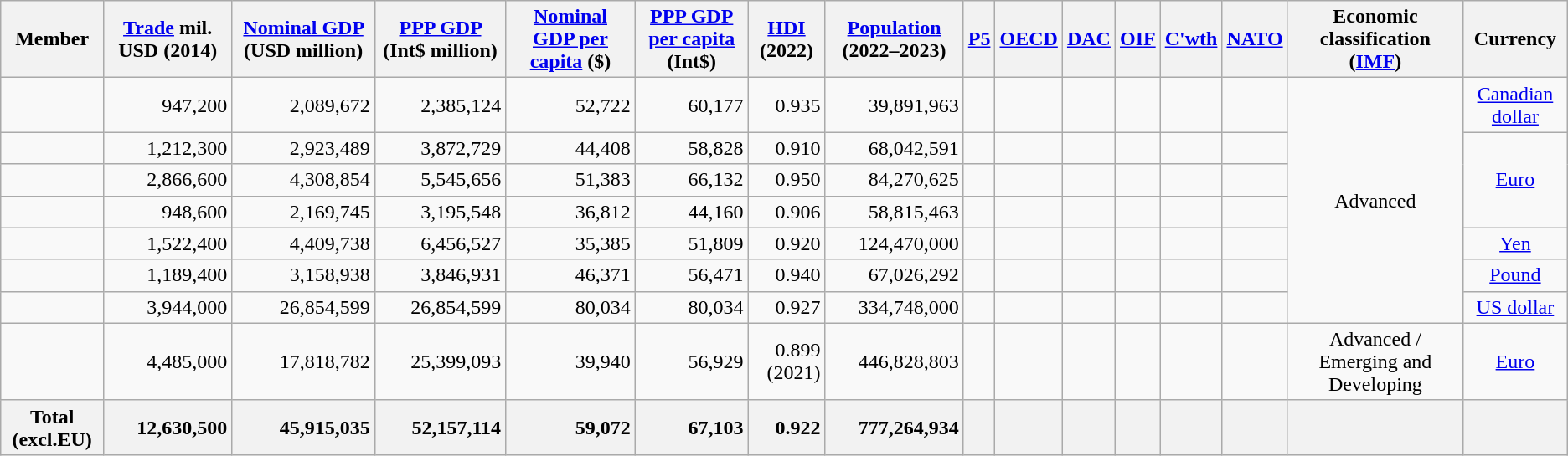<table class="wikitable sortable">
<tr>
<th scope="col">Member</th>
<th scope="col" data-sort-type="number"><a href='#'>Trade</a> mil. USD (2014)</th>
<th scope="col" data-sort-type="number"><a href='#'>Nominal GDP</a> (USD million)</th>
<th scope="col" data-sort-type="number"><a href='#'>PPP GDP</a> (Int$ million)</th>
<th scope="col" data-sort-type="number"><a href='#'>Nominal GDP per capita</a> ($)</th>
<th scope="col" data-sort-type="number"><a href='#'>PPP GDP per capita</a> (Int$)</th>
<th scope="col" data-sort-type="number"><a href='#'>HDI</a> (2022)</th>
<th scope="col" data-sort-type="number"><a href='#'>Population</a> (2022–2023)</th>
<th scope="col"><a href='#'>P5</a></th>
<th scope="col"><a href='#'>OECD</a></th>
<th scope="col"><a href='#'>DAC</a></th>
<th scope="col"><a href='#'>OIF</a></th>
<th scope="col"><a href='#'>C'wth</a></th>
<th scope="col"><a href='#'>NATO</a></th>
<th scope="col">Economic classification (<a href='#'>IMF</a>)</th>
<th scope="col">Currency</th>
</tr>
<tr>
<td> </td>
<td style="text-align: right;">947,200</td>
<td style="text-align: right;">2,089,672</td>
<td style="text-align: right;">2,385,124</td>
<td style="text-align: right;">52,722</td>
<td style="text-align: right;">60,177</td>
<td style="text-align: right;">0.935</td>
<td style="text-align: right;">39,891,963</td>
<td></td>
<td></td>
<td></td>
<td></td>
<td></td>
<td></td>
<td style="text-align:center;" rowspan="7">Advanced</td>
<td style="text-align:center;"><a href='#'>Canadian dollar</a></td>
</tr>
<tr>
<td> </td>
<td style="text-align: right;">1,212,300</td>
<td style="text-align: right;">2,923,489</td>
<td style="text-align: right;">3,872,729</td>
<td style="text-align: right;">44,408</td>
<td style="text-align: right;">58,828</td>
<td style="text-align: right;">0.910</td>
<td style="text-align: right;">68,042,591</td>
<td></td>
<td></td>
<td></td>
<td></td>
<td></td>
<td></td>
<td style="text-align:center;" rowspan="3"><a href='#'>Euro</a></td>
</tr>
<tr>
<td> </td>
<td style="text-align: right;">2,866,600</td>
<td style="text-align: right;">4,308,854</td>
<td style="text-align: right;">5,545,656</td>
<td style="text-align: right;">51,383</td>
<td style="text-align: right;">66,132</td>
<td style="text-align: right;">0.950</td>
<td style="text-align: right;">84,270,625</td>
<td></td>
<td></td>
<td></td>
<td></td>
<td></td>
<td></td>
</tr>
<tr>
<td> </td>
<td style="text-align: right;">948,600</td>
<td style="text-align: right;">2,169,745</td>
<td style="text-align: right;">3,195,548</td>
<td style="text-align: right;">36,812</td>
<td style="text-align: right;">44,160</td>
<td style="text-align: right;">0.906</td>
<td style="text-align: right;">58,815,463</td>
<td></td>
<td></td>
<td></td>
<td></td>
<td></td>
<td></td>
</tr>
<tr>
<td> </td>
<td style="text-align: right;">1,522,400</td>
<td style="text-align: right;">4,409,738</td>
<td style="text-align: right;">6,456,527</td>
<td style="text-align: right;">35,385</td>
<td style="text-align: right;">51,809</td>
<td style="text-align: right;">0.920</td>
<td style="text-align: right;">124,470,000</td>
<td></td>
<td></td>
<td></td>
<td></td>
<td></td>
<td></td>
<td style="text-align:center;"><a href='#'>Yen</a></td>
</tr>
<tr>
<td> </td>
<td style="text-align: right;">1,189,400</td>
<td style="text-align: right;">3,158,938</td>
<td style="text-align: right;">3,846,931</td>
<td style="text-align: right;">46,371</td>
<td style="text-align: right;">56,471</td>
<td style="text-align: right;">0.940</td>
<td style="text-align: right;">67,026,292</td>
<td></td>
<td></td>
<td></td>
<td></td>
<td></td>
<td></td>
<td style="text-align:center;"><a href='#'>Pound</a></td>
</tr>
<tr>
<td> </td>
<td style="text-align: right;">3,944,000</td>
<td style="text-align: right;">26,854,599</td>
<td style="text-align: right;">26,854,599</td>
<td style="text-align: right;">80,034</td>
<td style="text-align: right;">80,034</td>
<td style="text-align: right;">0.927</td>
<td style="text-align: right;">334,748,000</td>
<td></td>
<td></td>
<td></td>
<td></td>
<td></td>
<td></td>
<td style="text-align:center;"><a href='#'>US dollar</a></td>
</tr>
<tr>
<td> <em></em></td>
<td style="text-align: right;">4,485,000</td>
<td style="text-align: right;">17,818,782</td>
<td style="text-align: right;">25,399,093</td>
<td style="text-align: right;">39,940</td>
<td style="text-align: right;">56,929</td>
<td style="text-align: right;">0.899 (2021)</td>
<td style="text-align: right;">446,828,803</td>
<td></td>
<td></td>
<td></td>
<td></td>
<td></td>
<td></td>
<td style="text-align:center;">Advanced / Emerging and Developing</td>
<td style="text-align:center;"><a href='#'>Euro</a></td>
</tr>
<tr>
<th scope="row">Total (excl.EU)</th>
<th style="text-align: right;">12,630,500</th>
<th style="text-align: right;">45,915,035</th>
<th style="text-align: right;">52,157,114</th>
<th style="text-align: right;">59,072</th>
<th style="text-align: right;">67,103</th>
<th style="text-align: right;">0.922</th>
<th style="text-align: right;">777,264,934</th>
<th></th>
<th></th>
<th></th>
<th></th>
<th></th>
<th></th>
<th></th>
<th></th>
</tr>
</table>
